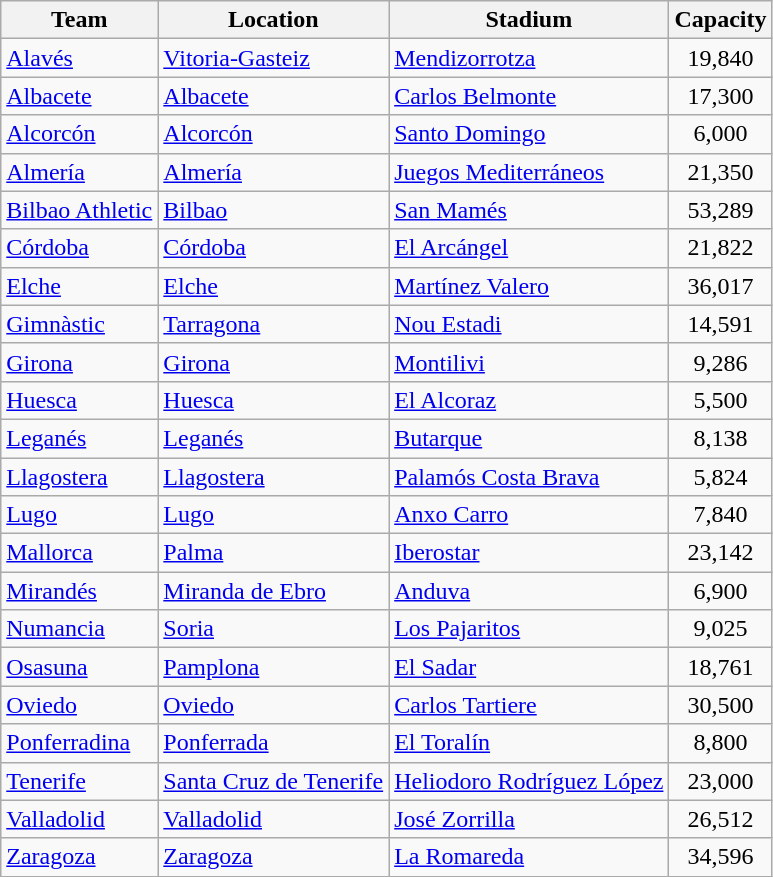<table class="wikitable sortable" style="text-align: left;">
<tr>
<th>Team</th>
<th>Location</th>
<th>Stadium</th>
<th>Capacity<br></th>
</tr>
<tr>
<td><a href='#'>Alavés</a></td>
<td><a href='#'>Vitoria-Gasteiz</a></td>
<td><a href='#'>Mendizorrotza</a></td>
<td style="text-align:center;">19,840</td>
</tr>
<tr>
<td><a href='#'>Albacete</a></td>
<td><a href='#'>Albacete</a></td>
<td><a href='#'>Carlos Belmonte</a></td>
<td style="text-align:center;">17,300</td>
</tr>
<tr>
<td><a href='#'>Alcorcón</a></td>
<td><a href='#'>Alcorcón</a></td>
<td><a href='#'>Santo Domingo</a></td>
<td style="text-align:center;">6,000</td>
</tr>
<tr>
<td><a href='#'>Almería</a></td>
<td><a href='#'>Almería</a></td>
<td><a href='#'>Juegos Mediterráneos</a></td>
<td style="text-align:center;">21,350</td>
</tr>
<tr>
<td><a href='#'>Bilbao Athletic</a></td>
<td><a href='#'>Bilbao</a></td>
<td><a href='#'>San Mamés</a></td>
<td style="text-align:center;">53,289</td>
</tr>
<tr>
<td><a href='#'>Córdoba</a></td>
<td><a href='#'>Córdoba</a></td>
<td><a href='#'>El Arcángel</a></td>
<td style="text-align:center;">21,822</td>
</tr>
<tr>
<td><a href='#'>Elche</a></td>
<td><a href='#'>Elche</a></td>
<td><a href='#'>Martínez Valero</a></td>
<td style="text-align:center;">36,017</td>
</tr>
<tr>
<td><a href='#'>Gimnàstic</a></td>
<td><a href='#'>Tarragona</a></td>
<td><a href='#'>Nou Estadi</a></td>
<td style="text-align:center;">14,591</td>
</tr>
<tr>
<td><a href='#'>Girona</a></td>
<td><a href='#'>Girona</a></td>
<td><a href='#'>Montilivi</a></td>
<td style="text-align:center;">9,286</td>
</tr>
<tr>
<td><a href='#'>Huesca</a></td>
<td><a href='#'>Huesca</a></td>
<td><a href='#'>El Alcoraz</a></td>
<td style="text-align:center;">5,500</td>
</tr>
<tr>
<td><a href='#'>Leganés</a></td>
<td><a href='#'>Leganés</a></td>
<td><a href='#'>Butarque</a></td>
<td style="text-align:center;">8,138</td>
</tr>
<tr>
<td><a href='#'>Llagostera</a></td>
<td><a href='#'>Llagostera</a></td>
<td><a href='#'>Palamós Costa Brava</a></td>
<td style="text-align:center;">5,824</td>
</tr>
<tr>
<td><a href='#'>Lugo</a></td>
<td><a href='#'>Lugo</a></td>
<td><a href='#'>Anxo Carro</a></td>
<td style="text-align:center;">7,840</td>
</tr>
<tr>
<td><a href='#'>Mallorca</a></td>
<td><a href='#'>Palma</a></td>
<td><a href='#'>Iberostar</a></td>
<td style="text-align:center;">23,142</td>
</tr>
<tr>
<td><a href='#'>Mirandés</a></td>
<td><a href='#'>Miranda de Ebro</a></td>
<td><a href='#'>Anduva</a></td>
<td style="text-align:center;">6,900</td>
</tr>
<tr>
<td><a href='#'>Numancia</a></td>
<td><a href='#'>Soria</a></td>
<td><a href='#'>Los Pajaritos</a></td>
<td style="text-align:center;">9,025</td>
</tr>
<tr>
<td><a href='#'>Osasuna</a></td>
<td><a href='#'>Pamplona</a></td>
<td><a href='#'>El Sadar</a></td>
<td style="text-align:center;">18,761</td>
</tr>
<tr>
<td><a href='#'>Oviedo</a></td>
<td><a href='#'>Oviedo</a></td>
<td><a href='#'>Carlos Tartiere</a></td>
<td style="text-align:center;">30,500</td>
</tr>
<tr>
<td><a href='#'>Ponferradina</a></td>
<td><a href='#'>Ponferrada</a></td>
<td><a href='#'>El Toralín</a></td>
<td style="text-align:center;">8,800</td>
</tr>
<tr>
<td><a href='#'>Tenerife</a></td>
<td><a href='#'>Santa Cruz de Tenerife</a></td>
<td><a href='#'>Heliodoro Rodríguez López</a></td>
<td style="text-align:center;">23,000</td>
</tr>
<tr>
<td><a href='#'>Valladolid</a></td>
<td><a href='#'>Valladolid</a></td>
<td><a href='#'>José Zorrilla</a></td>
<td style="text-align:center;">26,512</td>
</tr>
<tr>
<td><a href='#'>Zaragoza</a></td>
<td><a href='#'>Zaragoza</a></td>
<td><a href='#'>La Romareda</a></td>
<td style="text-align:center;">34,596</td>
</tr>
</table>
